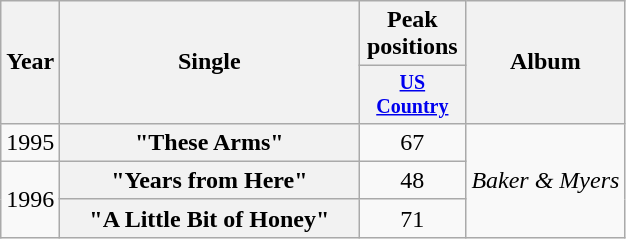<table class="wikitable plainrowheaders" style="text-align:center;">
<tr>
<th rowspan="2">Year</th>
<th rowspan="2" style="width:12em;">Single</th>
<th colspan="1">Peak positions</th>
<th rowspan="2">Album</th>
</tr>
<tr style="font-size:smaller;">
<th width="65"><a href='#'>US Country</a></th>
</tr>
<tr>
<td>1995</td>
<th scope="row">"These Arms"</th>
<td>67</td>
<td align="left" rowspan="3"><em>Baker & Myers</em></td>
</tr>
<tr>
<td rowspan="2">1996</td>
<th scope="row">"Years from Here"</th>
<td>48</td>
</tr>
<tr>
<th scope="row">"A Little Bit of Honey"</th>
<td>71</td>
</tr>
</table>
